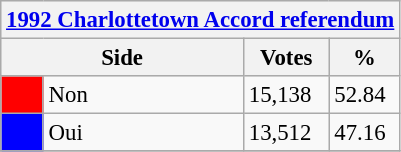<table class="wikitable" style="font-size: 95%; clear:both">
<tr style="background-color:#E9E9E9">
<th colspan=4><a href='#'>1992 Charlottetown Accord referendum</a></th>
</tr>
<tr style="background-color:#E9E9E9">
<th colspan=2 style="width: 130px">Side</th>
<th style="width: 50px">Votes</th>
<th style="width: 40px">%</th>
</tr>
<tr>
<td bgcolor="red"></td>
<td>Non</td>
<td>15,138</td>
<td>52.84</td>
</tr>
<tr>
<td bgcolor="blue"></td>
<td>Oui</td>
<td>13,512</td>
<td>47.16</td>
</tr>
<tr>
</tr>
</table>
